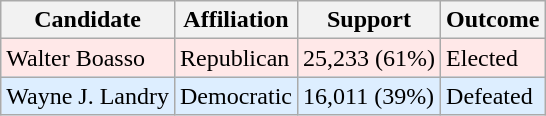<table class="wikitable">
<tr>
<th>Candidate</th>
<th>Affiliation</th>
<th>Support</th>
<th>Outcome</th>
</tr>
<tr>
<td bgcolor=#FFE8E8>Walter Boasso</td>
<td bgcolor=#FFE8E8>Republican</td>
<td bgcolor=#FFE8E8>25,233 (61%)</td>
<td bgcolor=#FFE8E8>Elected</td>
</tr>
<tr>
<td bgcolor=#DDEEFF>Wayne J. Landry</td>
<td bgcolor=#DDEEFF>Democratic</td>
<td bgcolor=#DDEEFF>16,011 (39%)</td>
<td bgcolor=#DDEEFF>Defeated</td>
</tr>
</table>
